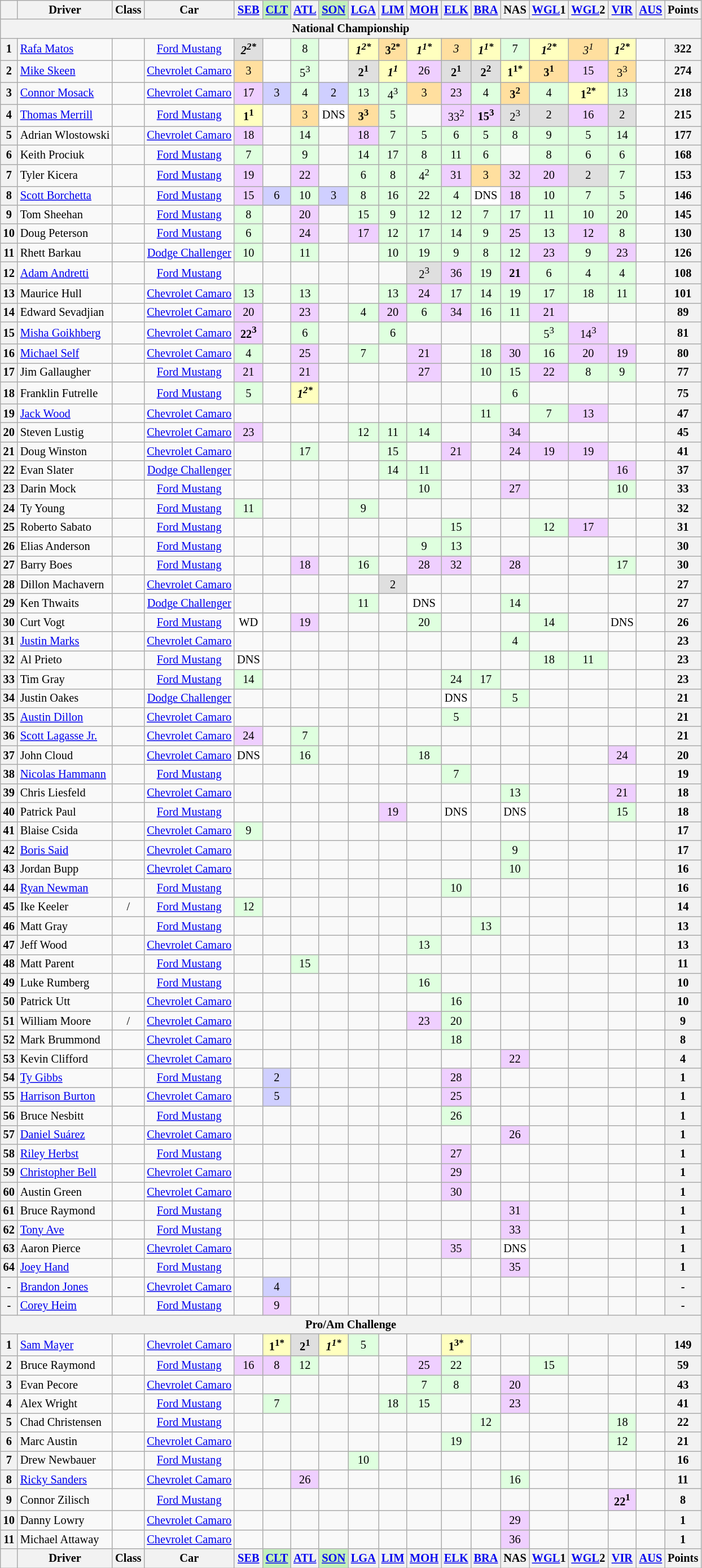<table class="wikitable" style="font-size:85%; text-align:center">
<tr>
<th valign="middle"></th>
<th valign="middle">Driver</th>
<th>Class</th>
<th>Car</th>
<th><a href='#'>SEB</a></th>
<th style="background:#C2F0BB;"><a href='#'>CLT</a></th>
<th><a href='#'>ATL</a></th>
<th style="background:#C2F0BB;"><a href='#'>SON</a></th>
<th><a href='#'>LGA</a></th>
<th><a href='#'>LIM</a></th>
<th><a href='#'>MOH</a></th>
<th><a href='#'>ELK</a></th>
<th><a href='#'>BRA</a></th>
<th>NAS</th>
<th><a href='#'>WGL</a>1</th>
<th><a href='#'>WGL</a>2</th>
<th><a href='#'>VIR</a></th>
<th><a href='#'>AUS</a></th>
<th valign="middle">Points</th>
</tr>
<tr>
<th colspan="19">National Championship</th>
</tr>
<tr>
<th>1</th>
<td align="left"> <a href='#'>Rafa Matos</a></td>
<td></td>
<td><a href='#'>Ford Mustang</a></td>
<td style="background:#dfdfdf;"><strong><em>2<sup>2*</sup></em></strong></td>
<td></td>
<td style="background:#dfffdf;">8</td>
<td></td>
<td style="background:#ffffbf;"><strong><em>1<sup>2*</sup></em></strong></td>
<td style="background:#ffdf9f;"><strong>3<sup>2*</sup></strong></td>
<td style="background:#ffffbf;"><strong><em>1<sup>1*</sup></em></strong></td>
<td style="background:#ffdf9f;"><em>3</em></td>
<td style="background:#ffffbf;"><strong><em>1<sup>1*</sup></em></strong></td>
<td style="background:#dfffdf;">7</td>
<td style="background:#ffffbf;"><strong><em>1<sup>2*</sup></em></strong></td>
<td style="background:#ffdf9f;"><em>3<sup>1</sup></em></td>
<td style="background:#ffffbf;"><strong><em>1<sup>2*</sup></em></strong></td>
<td></td>
<th>322</th>
</tr>
<tr>
<th>2</th>
<td align="left"> <a href='#'>Mike Skeen</a></td>
<td></td>
<td><a href='#'>Chevrolet Camaro</a></td>
<td style="background:#ffdf9f;">3</td>
<td></td>
<td style="background:#dfffdf;">5<sup>3</sup></td>
<td></td>
<td style="background:#dfdfdf;"><strong>2<sup>1</sup></strong></td>
<td style="background:#ffffbf;"><strong><em>1<sup>1</sup></em></strong></td>
<td style="background:#efcfff;">26</td>
<td style="background:#dfdfdf;"><strong>2<sup>1</sup></strong></td>
<td style="background:#dfdfdf;"><strong>2<sup>2</sup></strong></td>
<td style="background:#ffffbf;"><strong>1<sup>1*</sup></strong></td>
<td style="background:#ffdf9f;"><strong>3<sup>1</sup></strong></td>
<td style="background:#efcfff;">15</td>
<td style="background:#ffdf9f;">3<sup>3</sup></td>
<td></td>
<th>274</th>
</tr>
<tr>
<th>3</th>
<td align="left"> <a href='#'>Connor Mosack</a></td>
<td></td>
<td><a href='#'>Chevrolet Camaro</a></td>
<td style="background:#efcfff;">17</td>
<td style="background:#cfcfff;">3</td>
<td style="background:#dfffdf;">4</td>
<td style="background:#cfcfff;">2</td>
<td style="background:#dfffdf;">13</td>
<td style="background:#dfffdf;">4<sup>3</sup></td>
<td style="background:#ffdf9f;">3</td>
<td style="background:#efcfff;">23</td>
<td style="background:#dfffdf;">4</td>
<td style="background:#ffdf9f;"><strong>3<sup>2</sup></strong></td>
<td style="background:#dfffdf;">4</td>
<td style="background:#ffffbf;"><strong>1<sup>2*</sup></strong></td>
<td style="background:#dfffdf;">13</td>
<td></td>
<th>218</th>
</tr>
<tr>
<th>4</th>
<td align="left"> <a href='#'>Thomas Merrill</a></td>
<td></td>
<td><a href='#'>Ford Mustang</a></td>
<td style="background:#ffffbf;"><strong>1<sup>1</sup></strong></td>
<td></td>
<td style="background:#ffdf9f;">3</td>
<td style="background:#ffffff;">DNS</td>
<td style="background:#ffdf9f;"><strong>3<sup>3</sup></strong></td>
<td style="background:#dfffdf;">5</td>
<td></td>
<td style="background:#efcfff;">33<sup>2</sup></td>
<td style="background:#efcfff;"><strong>15<sup>3</sup></strong></td>
<td style="background:#dfdfdf;">2<sup>3</sup></td>
<td style="background:#dfdfdf;">2</td>
<td style="background:#efcfff;">16</td>
<td style="background:#dfdfdf;">2</td>
<td></td>
<th>215</th>
</tr>
<tr>
<th>5</th>
<td align="left"> Adrian Wlostowski</td>
<td></td>
<td><a href='#'>Chevrolet Camaro</a></td>
<td style="background:#efcfff;">18</td>
<td></td>
<td style="background:#dfffdf;">14</td>
<td></td>
<td style="background:#efcfff;">18</td>
<td style="background:#dfffdf;">7</td>
<td style="background:#dfffdf;">5</td>
<td style="background:#dfffdf;">6</td>
<td style="background:#dfffdf;">5</td>
<td style="background:#dfffdf;">8</td>
<td style="background:#dfffdf;">9</td>
<td style="background:#dfffdf;">5</td>
<td style="background:#dfffdf;">14</td>
<td></td>
<th>177</th>
</tr>
<tr>
<th>6</th>
<td align="left"> Keith Prociuk</td>
<td></td>
<td><a href='#'>Ford Mustang</a></td>
<td style="background:#dfffdf;">7</td>
<td></td>
<td style="background:#dfffdf;">9</td>
<td></td>
<td style="background:#dfffdf;">14</td>
<td style="background:#dfffdf;">17</td>
<td style="background:#dfffdf;">8</td>
<td style="background:#dfffdf;">11</td>
<td style="background:#dfffdf;">6</td>
<td></td>
<td style="background:#dfffdf;">8</td>
<td style="background:#dfffdf;">6</td>
<td style="background:#dfffdf;">6</td>
<td></td>
<th>168</th>
</tr>
<tr>
<th>7</th>
<td align="left"> Tyler Kicera</td>
<td></td>
<td><a href='#'>Ford Mustang</a></td>
<td style="background:#efcfff;">19</td>
<td></td>
<td style="background:#efcfff;">22</td>
<td></td>
<td style="background:#dfffdf;">6</td>
<td style="background:#dfffdf;">8</td>
<td style="background:#dfffdf;">4<sup>2</sup></td>
<td style="background:#efcfff;">31</td>
<td style="background:#ffdf9f;">3</td>
<td style="background:#efcfff;">32</td>
<td style="background:#efcfff;">20</td>
<td style="background:#dfdfdf;">2</td>
<td style="background:#dfffdf;">7</td>
<td></td>
<th>153</th>
</tr>
<tr>
<th>8</th>
<td align="left"> <a href='#'>Scott Borchetta</a></td>
<td></td>
<td><a href='#'>Ford Mustang</a></td>
<td style="background:#efcfff;">15</td>
<td style="background:#cfcfff;">6</td>
<td style="background:#dfffdf;">10</td>
<td style="background:#cfcfff;">3</td>
<td style="background:#dfffdf;">8</td>
<td style="background:#dfffdf;">16</td>
<td style="background:#dfffdf;">22</td>
<td style="background:#dfffdf;">4</td>
<td style="background:#ffffff;">DNS</td>
<td style="background:#efcfff;">18</td>
<td style="background:#dfffdf;">10</td>
<td style="background:#dfffdf;">7</td>
<td style="background:#dfffdf;">5</td>
<td></td>
<th>146</th>
</tr>
<tr>
<th>9</th>
<td align="left"> Tom Sheehan</td>
<td></td>
<td><a href='#'>Ford Mustang</a></td>
<td style="background:#dfffdf;">8</td>
<td></td>
<td style="background:#efcfff;">20</td>
<td></td>
<td style="background:#dfffdf;">15</td>
<td style="background:#dfffdf;">9</td>
<td style="background:#dfffdf;">12</td>
<td style="background:#dfffdf;">12</td>
<td style="background:#dfffdf;">7</td>
<td style="background:#dfffdf;">17</td>
<td style="background:#dfffdf;">11</td>
<td style="background:#dfffdf;">10</td>
<td style="background:#dfffdf;">20</td>
<td></td>
<th>145</th>
</tr>
<tr>
<th>10</th>
<td align="left"> Doug Peterson</td>
<td></td>
<td><a href='#'>Ford Mustang</a></td>
<td style="background:#dfffdf;">6</td>
<td></td>
<td style="background:#efcfff;">24</td>
<td></td>
<td style="background:#efcfff;">17</td>
<td style="background:#dfffdf;">12</td>
<td style="background:#dfffdf;">17</td>
<td style="background:#dfffdf;">14</td>
<td style="background:#dfffdf;">9</td>
<td style="background:#efcfff;">25</td>
<td style="background:#dfffdf;">13</td>
<td style="background:#efcfff;">12</td>
<td style="background:#dfffdf;">8</td>
<td></td>
<th>130</th>
</tr>
<tr>
<th>11</th>
<td align="left"> Rhett Barkau</td>
<td></td>
<td><a href='#'>Dodge Challenger</a></td>
<td style="background:#dfffdf;">10</td>
<td></td>
<td style="background:#dfffdf;">11</td>
<td></td>
<td></td>
<td style="background:#dfffdf;">10</td>
<td style="background:#dfffdf;">19</td>
<td style="background:#dfffdf;">9</td>
<td style="background:#dfffdf;">8</td>
<td style="background:#dfffdf;">12</td>
<td style="background:#efcfff;">23</td>
<td style="background:#dfffdf;">9</td>
<td style="background:#efcfff;">23</td>
<td></td>
<th>126</th>
</tr>
<tr>
<th>12</th>
<td align="left"> <a href='#'>Adam Andretti</a></td>
<td></td>
<td><a href='#'>Ford Mustang</a></td>
<td></td>
<td></td>
<td></td>
<td></td>
<td></td>
<td></td>
<td style="background:#dfdfdf;">2<sup>3</sup></td>
<td style="background:#efcfff;">36</td>
<td style="background:#dfffdf;">19</td>
<td style="background:#efcfff;"><strong>21</strong></td>
<td style="background:#dfffdf;">6</td>
<td style="background:#dfffdf;">4</td>
<td style="background:#dfffdf;">4</td>
<td></td>
<th>108</th>
</tr>
<tr>
<th>13</th>
<td align="left"> Maurice Hull</td>
<td></td>
<td><a href='#'>Chevrolet Camaro</a></td>
<td style="background:#dfffdf;">13</td>
<td></td>
<td style="background:#dfffdf;">13</td>
<td></td>
<td></td>
<td style="background:#dfffdf;">13</td>
<td style="background:#efcfff;">24</td>
<td style="background:#dfffdf;">17</td>
<td style="background:#dfffdf;">14</td>
<td style="background:#dfffdf;">19</td>
<td style="background:#dfffdf;">17</td>
<td style="background:#dfffdf;">18</td>
<td style="background:#dfffdf;">11</td>
<td></td>
<th>101</th>
</tr>
<tr>
<th>14</th>
<td align="left"> Edward Sevadjian</td>
<td></td>
<td><a href='#'>Chevrolet Camaro</a></td>
<td style="background:#efcfff;">20</td>
<td></td>
<td style="background:#efcfff;">23</td>
<td></td>
<td style="background:#dfffdf;">4</td>
<td style="background:#efcfff;">20</td>
<td style="background:#dfffdf;">6</td>
<td style="background:#efcfff;">34</td>
<td style="background:#dfffdf;">16</td>
<td style="background:#dfffdf;">11</td>
<td style="background:#efcfff;">21</td>
<td></td>
<td></td>
<td></td>
<th>89</th>
</tr>
<tr>
<th>15</th>
<td align="left"> <a href='#'>Misha Goikhberg</a></td>
<td></td>
<td><a href='#'>Chevrolet Camaro</a></td>
<td style="background:#efcfff;"><strong>22<sup>3</sup></strong></td>
<td></td>
<td style="background:#dfffdf;">6</td>
<td></td>
<td></td>
<td style="background:#dfffdf;">6</td>
<td></td>
<td></td>
<td></td>
<td></td>
<td style="background:#dfffdf;">5<sup>3</sup></td>
<td style="background:#efcfff;">14<sup>3</sup></td>
<td></td>
<td></td>
<th>81</th>
</tr>
<tr>
<th>16</th>
<td align="left"> <a href='#'>Michael Self</a></td>
<td></td>
<td><a href='#'>Chevrolet Camaro</a></td>
<td style="background:#dfffdf;">4</td>
<td></td>
<td style="background:#efcfff;">25</td>
<td></td>
<td style="background:#dfffdf;">7</td>
<td></td>
<td style="background:#efcfff;">21</td>
<td></td>
<td style="background:#dfffdf;">18</td>
<td style="background:#efcfff;">30</td>
<td style="background:#dfffdf;">16</td>
<td style="background:#efcfff;">20</td>
<td style="background:#efcfff;">19</td>
<td></td>
<th>80</th>
</tr>
<tr>
<th>17</th>
<td align="left"> Jim Gallaugher</td>
<td></td>
<td><a href='#'>Ford Mustang</a></td>
<td style="background:#efcfff;">21</td>
<td></td>
<td style="background:#efcfff;">21</td>
<td></td>
<td></td>
<td></td>
<td style="background:#efcfff;">27</td>
<td></td>
<td style="background:#dfffdf;">10</td>
<td style="background:#dfffdf;">15</td>
<td style="background:#efcfff;">22</td>
<td style="background:#dfffdf;">8</td>
<td style="background:#dfffdf;">9</td>
<td></td>
<th>77</th>
</tr>
<tr>
<th>18</th>
<td align="left"> Franklin Futrelle</td>
<td></td>
<td><a href='#'>Ford Mustang</a></td>
<td style="background:#dfffdf;">5</td>
<td></td>
<td style="background:#ffffbf;"><strong><em>1<sup>2*</sup></em></strong></td>
<td></td>
<td></td>
<td></td>
<td></td>
<td></td>
<td></td>
<td style="background:#dfffdf;">6</td>
<td></td>
<td></td>
<td></td>
<td></td>
<th>75</th>
</tr>
<tr>
<th>19</th>
<td align="left"> <a href='#'>Jack Wood</a></td>
<td></td>
<td><a href='#'>Chevrolet Camaro</a></td>
<td></td>
<td></td>
<td></td>
<td></td>
<td></td>
<td></td>
<td></td>
<td></td>
<td style="background:#dfffdf;">11</td>
<td></td>
<td style="background:#dfffdf;">7</td>
<td style="background:#efcfff;">13</td>
<td></td>
<td></td>
<th>47</th>
</tr>
<tr>
<th>20</th>
<td align="left"> Steven Lustig</td>
<td></td>
<td><a href='#'>Chevrolet Camaro</a></td>
<td style="background:#efcfff;">23</td>
<td></td>
<td></td>
<td></td>
<td style="background:#dfffdf;">12</td>
<td style="background:#dfffdf;">11</td>
<td style="background:#dfffdf;">14</td>
<td></td>
<td></td>
<td style="background:#efcfff;">34</td>
<td></td>
<td></td>
<td></td>
<td></td>
<th>45</th>
</tr>
<tr>
<th>21</th>
<td align="left"> Doug Winston</td>
<td></td>
<td><a href='#'>Chevrolet Camaro</a></td>
<td></td>
<td></td>
<td style="background:#dfffdf;">17</td>
<td></td>
<td></td>
<td style="background:#dfffdf;">15</td>
<td></td>
<td style="background:#efcfff;">21</td>
<td></td>
<td style="background:#efcfff;">24</td>
<td style="background:#efcfff;">19</td>
<td style="background:#efcfff;">19</td>
<td></td>
<td></td>
<th>41</th>
</tr>
<tr>
<th>22</th>
<td align="left"> Evan Slater</td>
<td></td>
<td><a href='#'>Dodge Challenger</a></td>
<td></td>
<td></td>
<td></td>
<td></td>
<td></td>
<td style="background:#dfffdf;">14</td>
<td style="background:#dfffdf;">11</td>
<td></td>
<td></td>
<td></td>
<td></td>
<td></td>
<td style="background:#efcfff;">16</td>
<td></td>
<th>37</th>
</tr>
<tr>
<th>23</th>
<td align="left"> Darin Mock</td>
<td></td>
<td><a href='#'>Ford Mustang</a></td>
<td></td>
<td></td>
<td></td>
<td></td>
<td></td>
<td></td>
<td style="background:#dfffdf;">10</td>
<td></td>
<td></td>
<td style="background:#efcfff;">27</td>
<td></td>
<td></td>
<td style="background:#dfffdf;">10</td>
<td></td>
<th>33</th>
</tr>
<tr>
<th>24</th>
<td align="left"> Ty Young</td>
<td></td>
<td><a href='#'>Ford Mustang</a></td>
<td style="background:#dfffdf;">11</td>
<td></td>
<td></td>
<td></td>
<td style="background:#dfffdf;">9</td>
<td></td>
<td></td>
<td></td>
<td></td>
<td></td>
<td></td>
<td></td>
<td></td>
<td></td>
<th>32</th>
</tr>
<tr>
<th>25</th>
<td align="left"> Roberto Sabato</td>
<td></td>
<td><a href='#'>Ford Mustang</a></td>
<td></td>
<td></td>
<td></td>
<td></td>
<td></td>
<td></td>
<td></td>
<td style="background:#dfffdf;">15</td>
<td></td>
<td></td>
<td style="background:#dfffdf;">12</td>
<td style="background:#efcfff;">17</td>
<td></td>
<td></td>
<th>31</th>
</tr>
<tr>
<th>26</th>
<td align="left"> Elias Anderson</td>
<td></td>
<td><a href='#'>Ford Mustang</a></td>
<td></td>
<td></td>
<td></td>
<td></td>
<td></td>
<td></td>
<td style="background:#dfffdf;">9</td>
<td style="background:#dfffdf;">13</td>
<td></td>
<td></td>
<td></td>
<td></td>
<td></td>
<td></td>
<th>30</th>
</tr>
<tr>
<th>27</th>
<td align="left"> Barry Boes</td>
<td></td>
<td><a href='#'>Ford Mustang</a></td>
<td></td>
<td></td>
<td style="background:#efcfff;">18</td>
<td></td>
<td style="background:#dfffdf;">16</td>
<td></td>
<td style="background:#efcfff;">28</td>
<td style="background:#efcfff;">32</td>
<td></td>
<td style="background:#efcfff;">28</td>
<td></td>
<td></td>
<td style="background:#dfffdf;">17</td>
<td></td>
<th>30</th>
</tr>
<tr>
<th>28</th>
<td align="left"> Dillon Machavern</td>
<td></td>
<td><a href='#'>Chevrolet Camaro</a></td>
<td></td>
<td></td>
<td></td>
<td></td>
<td></td>
<td style="background:#dfdfdf;">2</td>
<td></td>
<td></td>
<td></td>
<td></td>
<td></td>
<td></td>
<td></td>
<td></td>
<th>27</th>
</tr>
<tr>
<th>29</th>
<td align="left"> Ken Thwaits</td>
<td></td>
<td><a href='#'>Dodge Challenger</a></td>
<td></td>
<td></td>
<td></td>
<td></td>
<td style="background:#dfffdf;">11</td>
<td></td>
<td style="background:#ffffff;">DNS</td>
<td></td>
<td></td>
<td style="background:#dfffdf;">14</td>
<td></td>
<td></td>
<td></td>
<td></td>
<th>27</th>
</tr>
<tr>
<th>30</th>
<td align="left"> Curt Vogt</td>
<td></td>
<td><a href='#'>Ford Mustang</a></td>
<td style="background:#ffffff;">WD</td>
<td></td>
<td style="background:#efcfff;">19</td>
<td></td>
<td></td>
<td></td>
<td style="background:#dfffdf;">20</td>
<td></td>
<td></td>
<td></td>
<td style="background:#dfffdf;">14</td>
<td></td>
<td style="background:#ffffff;">DNS</td>
<td></td>
<th>26</th>
</tr>
<tr>
<th>31</th>
<td align="left"> <a href='#'>Justin Marks</a></td>
<td></td>
<td><a href='#'>Chevrolet Camaro</a></td>
<td></td>
<td></td>
<td></td>
<td></td>
<td></td>
<td></td>
<td></td>
<td></td>
<td></td>
<td style="background:#dfffdf;">4</td>
<td></td>
<td></td>
<td></td>
<td></td>
<th>23</th>
</tr>
<tr>
<th>32</th>
<td align="left"> Al Prieto</td>
<td></td>
<td><a href='#'>Ford Mustang</a></td>
<td style="background:#ffffff;">DNS</td>
<td></td>
<td></td>
<td></td>
<td></td>
<td></td>
<td></td>
<td></td>
<td></td>
<td></td>
<td style="background:#dfffdf;">18</td>
<td style="background:#dfffdf;">11</td>
<td></td>
<td></td>
<th>23</th>
</tr>
<tr>
<th>33</th>
<td align="left"> Tim Gray</td>
<td></td>
<td><a href='#'>Ford Mustang</a></td>
<td style="background:#dfffdf;">14</td>
<td></td>
<td></td>
<td></td>
<td></td>
<td></td>
<td></td>
<td style="background:#dfffdf;">24</td>
<td style="background:#dfffdf;">17</td>
<td></td>
<td></td>
<td></td>
<td></td>
<td></td>
<th>23</th>
</tr>
<tr>
<th>34</th>
<td align="left"> Justin Oakes</td>
<td></td>
<td><a href='#'>Dodge Challenger</a></td>
<td></td>
<td></td>
<td></td>
<td></td>
<td></td>
<td></td>
<td></td>
<td style="background:#ffffff;">DNS</td>
<td></td>
<td style="background:#dfffdf;">5</td>
<td></td>
<td></td>
<td></td>
<td></td>
<th>21</th>
</tr>
<tr>
<th>35</th>
<td align="left"> <a href='#'>Austin Dillon</a></td>
<td></td>
<td><a href='#'>Chevrolet Camaro</a></td>
<td></td>
<td></td>
<td></td>
<td></td>
<td></td>
<td></td>
<td></td>
<td style="background:#dfffdf;">5</td>
<td></td>
<td></td>
<td></td>
<td></td>
<td></td>
<td></td>
<th>21</th>
</tr>
<tr>
<th>36</th>
<td align="left"> <a href='#'>Scott Lagasse Jr.</a></td>
<td></td>
<td><a href='#'>Chevrolet Camaro</a></td>
<td style="background:#efcfff;">24</td>
<td></td>
<td style="background:#dfffdf;">7</td>
<td></td>
<td></td>
<td></td>
<td></td>
<td></td>
<td></td>
<td></td>
<td></td>
<td></td>
<td></td>
<td></td>
<th>21</th>
</tr>
<tr>
<th>37</th>
<td align="left"> John Cloud</td>
<td></td>
<td><a href='#'>Chevrolet Camaro</a></td>
<td style="background:#ffffff;">DNS</td>
<td></td>
<td style="background:#dfffdf;">16</td>
<td></td>
<td></td>
<td></td>
<td style="background:#dfffdf;">18</td>
<td></td>
<td></td>
<td></td>
<td></td>
<td></td>
<td style="background:#efcfff;">24</td>
<td></td>
<th>20</th>
</tr>
<tr>
<th>38</th>
<td align="left"> <a href='#'>Nicolas Hammann</a></td>
<td></td>
<td><a href='#'>Ford Mustang</a></td>
<td></td>
<td></td>
<td></td>
<td></td>
<td></td>
<td></td>
<td></td>
<td style="background:#dfffdf;">7</td>
<td></td>
<td></td>
<td></td>
<td></td>
<td></td>
<td></td>
<th>19</th>
</tr>
<tr>
<th>39</th>
<td align="left"> Chris Liesfeld</td>
<td></td>
<td><a href='#'>Chevrolet Camaro</a></td>
<td></td>
<td></td>
<td></td>
<td></td>
<td></td>
<td></td>
<td></td>
<td></td>
<td></td>
<td style="background:#dfffdf;">13</td>
<td></td>
<td></td>
<td style="background:#efcfff;">21</td>
<td></td>
<th>18</th>
</tr>
<tr>
<th>40</th>
<td align="left"> Patrick Paul</td>
<td></td>
<td><a href='#'>Ford Mustang</a></td>
<td></td>
<td></td>
<td></td>
<td></td>
<td></td>
<td style="background:#efcfff;">19</td>
<td></td>
<td style="background:#ffffff;">DNS</td>
<td></td>
<td style="background:#ffffff;">DNS</td>
<td></td>
<td></td>
<td style="background:#dfffdf;">15</td>
<td></td>
<th>18</th>
</tr>
<tr>
<th>41</th>
<td align="left"> Blaise Csida</td>
<td></td>
<td><a href='#'>Chevrolet Camaro</a></td>
<td style="background:#dfffdf;">9</td>
<td></td>
<td></td>
<td></td>
<td></td>
<td></td>
<td></td>
<td></td>
<td></td>
<td></td>
<td></td>
<td></td>
<td></td>
<td></td>
<th>17</th>
</tr>
<tr>
<th>42</th>
<td align="left"> <a href='#'>Boris Said</a></td>
<td></td>
<td><a href='#'>Chevrolet Camaro</a></td>
<td></td>
<td></td>
<td></td>
<td></td>
<td></td>
<td></td>
<td></td>
<td></td>
<td></td>
<td style="background:#dfffdf;">9</td>
<td></td>
<td></td>
<td></td>
<td></td>
<th>17</th>
</tr>
<tr>
<th>43</th>
<td align="left"> Jordan Bupp</td>
<td></td>
<td><a href='#'>Chevrolet Camaro</a></td>
<td></td>
<td></td>
<td></td>
<td></td>
<td></td>
<td></td>
<td></td>
<td></td>
<td></td>
<td style="background:#dfffdf;">10</td>
<td></td>
<td></td>
<td></td>
<td></td>
<th>16</th>
</tr>
<tr>
<th>44</th>
<td align="left"> <a href='#'>Ryan Newman</a></td>
<td></td>
<td><a href='#'>Ford Mustang</a></td>
<td></td>
<td></td>
<td></td>
<td></td>
<td></td>
<td></td>
<td></td>
<td style="background:#dfffdf;">10</td>
<td></td>
<td></td>
<td></td>
<td></td>
<td></td>
<td></td>
<th>16</th>
</tr>
<tr>
<th>45</th>
<td align="left"> Ike Keeler</td>
<td>/</td>
<td><a href='#'>Ford Mustang</a></td>
<td style="background:#dfffdf;">12</td>
<td></td>
<td></td>
<td></td>
<td></td>
<td></td>
<td></td>
<td></td>
<td></td>
<td></td>
<td></td>
<td></td>
<td></td>
<td></td>
<th>14</th>
</tr>
<tr>
<th>46</th>
<td align="left"> Matt Gray</td>
<td></td>
<td><a href='#'>Ford Mustang</a></td>
<td></td>
<td></td>
<td></td>
<td></td>
<td></td>
<td></td>
<td></td>
<td></td>
<td style="background:#dfffdf;">13</td>
<td></td>
<td></td>
<td></td>
<td></td>
<td></td>
<th>13</th>
</tr>
<tr>
<th>47</th>
<td align="left"> Jeff Wood</td>
<td></td>
<td><a href='#'>Chevrolet Camaro</a></td>
<td></td>
<td></td>
<td></td>
<td></td>
<td></td>
<td></td>
<td style="background:#dfffdf;">13</td>
<td></td>
<td></td>
<td></td>
<td></td>
<td></td>
<td></td>
<td></td>
<th>13</th>
</tr>
<tr>
<th>48</th>
<td align="left"> Matt Parent</td>
<td></td>
<td><a href='#'>Ford Mustang</a></td>
<td></td>
<td></td>
<td style="background:#dfffdf;">15</td>
<td></td>
<td></td>
<td></td>
<td></td>
<td></td>
<td></td>
<td></td>
<td></td>
<td></td>
<td></td>
<td></td>
<th>11</th>
</tr>
<tr>
<th>49</th>
<td align="left"> Luke Rumberg</td>
<td></td>
<td><a href='#'>Ford Mustang</a></td>
<td></td>
<td></td>
<td></td>
<td></td>
<td></td>
<td></td>
<td style="background:#dfffdf;">16</td>
<td></td>
<td></td>
<td></td>
<td></td>
<td></td>
<td></td>
<td></td>
<th>10</th>
</tr>
<tr>
<th>50</th>
<td align="left"> Patrick Utt</td>
<td></td>
<td><a href='#'>Chevrolet Camaro</a></td>
<td></td>
<td></td>
<td></td>
<td></td>
<td></td>
<td></td>
<td></td>
<td style="background:#dfffdf;">16</td>
<td></td>
<td></td>
<td></td>
<td></td>
<td></td>
<td></td>
<th>10</th>
</tr>
<tr>
<th>51</th>
<td align="left"> William Moore</td>
<td>/</td>
<td><a href='#'>Chevrolet Camaro</a></td>
<td></td>
<td></td>
<td></td>
<td></td>
<td></td>
<td></td>
<td style="background:#efcfff;">23</td>
<td style="background:#dfffdf;">20</td>
<td></td>
<td></td>
<td></td>
<td></td>
<td></td>
<td></td>
<th>9</th>
</tr>
<tr>
<th>52</th>
<td align="left"> Mark Brummond</td>
<td></td>
<td><a href='#'>Chevrolet Camaro</a></td>
<td></td>
<td></td>
<td></td>
<td></td>
<td></td>
<td></td>
<td></td>
<td style="background:#dfffdf;">18</td>
<td></td>
<td></td>
<td></td>
<td></td>
<td></td>
<td></td>
<th>8</th>
</tr>
<tr>
<th>53</th>
<td align="left"> Kevin Clifford</td>
<td></td>
<td><a href='#'>Chevrolet Camaro</a></td>
<td></td>
<td></td>
<td></td>
<td></td>
<td></td>
<td></td>
<td></td>
<td></td>
<td></td>
<td style="background:#efcfff;">22</td>
<td></td>
<td></td>
<td></td>
<td></td>
<th>4</th>
</tr>
<tr>
<th>54</th>
<td align="left"> <a href='#'>Ty Gibbs</a></td>
<td></td>
<td><a href='#'>Ford Mustang</a></td>
<td></td>
<td style="background:#cfcfff;">2</td>
<td></td>
<td></td>
<td></td>
<td></td>
<td></td>
<td style="background:#efcfff;">28</td>
<td></td>
<td></td>
<td></td>
<td></td>
<td></td>
<td></td>
<th>1</th>
</tr>
<tr>
<th>55</th>
<td align="left"> <a href='#'>Harrison Burton</a></td>
<td></td>
<td><a href='#'>Chevrolet Camaro</a></td>
<td></td>
<td style="background:#cfcfff;">5</td>
<td></td>
<td></td>
<td></td>
<td></td>
<td></td>
<td style="background:#efcfff;">25</td>
<td></td>
<td></td>
<td></td>
<td></td>
<td></td>
<td></td>
<th>1</th>
</tr>
<tr>
<th>56</th>
<td align="left"> Bruce Nesbitt</td>
<td></td>
<td><a href='#'>Ford Mustang</a></td>
<td></td>
<td></td>
<td></td>
<td></td>
<td></td>
<td></td>
<td></td>
<td style="background:#dfffdf;">26</td>
<td></td>
<td></td>
<td></td>
<td></td>
<td></td>
<td></td>
<th>1</th>
</tr>
<tr>
<th>57</th>
<td align="left"> <a href='#'>Daniel Suárez</a></td>
<td></td>
<td><a href='#'>Chevrolet Camaro</a></td>
<td></td>
<td></td>
<td></td>
<td></td>
<td></td>
<td></td>
<td></td>
<td></td>
<td></td>
<td style="background:#efcfff;">26</td>
<td></td>
<td></td>
<td></td>
<td></td>
<th>1</th>
</tr>
<tr>
<th>58</th>
<td align="left"> <a href='#'>Riley Herbst</a></td>
<td></td>
<td><a href='#'>Ford Mustang</a></td>
<td></td>
<td></td>
<td></td>
<td></td>
<td></td>
<td></td>
<td></td>
<td style="background:#efcfff;">27</td>
<td></td>
<td></td>
<td></td>
<td></td>
<td></td>
<td></td>
<th>1</th>
</tr>
<tr>
<th>59</th>
<td align="left"> <a href='#'>Christopher Bell</a></td>
<td></td>
<td><a href='#'>Chevrolet Camaro</a></td>
<td></td>
<td></td>
<td></td>
<td></td>
<td></td>
<td></td>
<td></td>
<td style="background:#efcfff;">29</td>
<td></td>
<td></td>
<td></td>
<td></td>
<td></td>
<td></td>
<th>1</th>
</tr>
<tr>
<th>60</th>
<td align="left"> Austin Green</td>
<td></td>
<td><a href='#'>Chevrolet Camaro</a></td>
<td></td>
<td></td>
<td></td>
<td></td>
<td></td>
<td></td>
<td></td>
<td style="background:#efcfff;">30</td>
<td></td>
<td></td>
<td></td>
<td></td>
<td></td>
<td></td>
<th>1</th>
</tr>
<tr>
<th>61</th>
<td align="left"> Bruce Raymond</td>
<td></td>
<td><a href='#'>Ford Mustang</a></td>
<td></td>
<td></td>
<td></td>
<td></td>
<td></td>
<td></td>
<td></td>
<td></td>
<td></td>
<td style="background:#efcfff;">31</td>
<td></td>
<td></td>
<td></td>
<td></td>
<th>1</th>
</tr>
<tr>
<th>62</th>
<td align="left"> <a href='#'>Tony Ave</a></td>
<td></td>
<td><a href='#'>Ford Mustang</a></td>
<td></td>
<td></td>
<td></td>
<td></td>
<td></td>
<td></td>
<td></td>
<td></td>
<td></td>
<td style="background:#efcfff;">33</td>
<td></td>
<td></td>
<td></td>
<td></td>
<th>1</th>
</tr>
<tr>
<th>63</th>
<td align="left"> Aaron Pierce</td>
<td></td>
<td><a href='#'>Chevrolet Camaro</a></td>
<td></td>
<td></td>
<td></td>
<td></td>
<td></td>
<td></td>
<td></td>
<td style="background:#efcfff;">35</td>
<td></td>
<td style="background:#ffffff;">DNS</td>
<td></td>
<td></td>
<td></td>
<td></td>
<th>1</th>
</tr>
<tr>
<th>64</th>
<td align="left"> <a href='#'>Joey Hand</a></td>
<td></td>
<td><a href='#'>Ford Mustang</a></td>
<td></td>
<td></td>
<td></td>
<td></td>
<td></td>
<td></td>
<td></td>
<td></td>
<td></td>
<td style="background:#efcfff;">35</td>
<td></td>
<td></td>
<td></td>
<td></td>
<th>1</th>
</tr>
<tr>
<th>-</th>
<td align="left"> <a href='#'>Brandon Jones</a></td>
<td></td>
<td><a href='#'>Chevrolet Camaro</a></td>
<td></td>
<td style="background:#cfcfff;">4</td>
<td></td>
<td></td>
<td></td>
<td></td>
<td></td>
<td></td>
<td></td>
<td></td>
<td></td>
<td></td>
<td></td>
<td></td>
<th>-</th>
</tr>
<tr>
<th>-</th>
<td align="left"> <a href='#'>Corey Heim</a></td>
<td></td>
<td><a href='#'>Ford Mustang</a></td>
<td></td>
<td style="background:#efcfff;">9</td>
<td></td>
<td></td>
<td></td>
<td></td>
<td></td>
<td></td>
<td></td>
<td></td>
<td></td>
<td></td>
<td></td>
<td></td>
<th>-</th>
</tr>
<tr>
<th colspan="19">Pro/Am Challenge</th>
</tr>
<tr>
<th>1</th>
<td align="left"> <a href='#'>Sam Mayer</a></td>
<td></td>
<td><a href='#'>Chevrolet Camaro</a></td>
<td></td>
<td style="background:#ffffbf;"><strong>1<sup>1*</sup></strong></td>
<td style="background:#dfdfdf;"><strong>2<sup>1</sup></strong></td>
<td style="background:#ffffbf;"><strong><em>1<sup>1*</sup></em></strong></td>
<td style="background:#dfffdf;">5</td>
<td></td>
<td></td>
<td style="background:#ffffbf;"><strong>1<sup>3*</sup></strong></td>
<td></td>
<td></td>
<td></td>
<td></td>
<td></td>
<td></td>
<th>149</th>
</tr>
<tr>
<th>2</th>
<td align="left"> Bruce Raymond</td>
<td></td>
<td><a href='#'>Ford Mustang</a></td>
<td style="background:#efcfff;">16</td>
<td style="background:#efcfff;">8</td>
<td style="background:#dfffdf;">12</td>
<td></td>
<td></td>
<td></td>
<td style="background:#efcfff;">25</td>
<td style="background:#dfffdf;">22</td>
<td></td>
<td></td>
<td style="background:#dfffdf;">15</td>
<td></td>
<td></td>
<td></td>
<th>59</th>
</tr>
<tr>
<th>3</th>
<td align="left"> Evan Pecore</td>
<td></td>
<td><a href='#'>Chevrolet Camaro</a></td>
<td></td>
<td></td>
<td></td>
<td></td>
<td></td>
<td></td>
<td style="background:#dfffdf;">7</td>
<td style="background:#dfffdf;">8</td>
<td></td>
<td style="background:#efcfff;">20</td>
<td></td>
<td></td>
<td></td>
<td></td>
<th>43</th>
</tr>
<tr>
<th>4</th>
<td align="left"> Alex Wright</td>
<td></td>
<td><a href='#'>Ford Mustang</a></td>
<td></td>
<td style="background:#dfffdf;">7</td>
<td></td>
<td></td>
<td></td>
<td style="background:#dfffdf;">18</td>
<td style="background:#dfffdf;">15</td>
<td></td>
<td></td>
<td style="background:#efcfff;">23</td>
<td></td>
<td></td>
<td></td>
<td></td>
<th>41</th>
</tr>
<tr>
<th>5</th>
<td align="left"> Chad Christensen</td>
<td></td>
<td><a href='#'>Ford Mustang</a></td>
<td></td>
<td></td>
<td></td>
<td></td>
<td></td>
<td></td>
<td></td>
<td></td>
<td style="background:#dfffdf;">12</td>
<td></td>
<td></td>
<td></td>
<td style="background:#dfffdf;">18</td>
<td></td>
<th>22</th>
</tr>
<tr>
<th>6</th>
<td align="left"> Marc Austin</td>
<td></td>
<td><a href='#'>Chevrolet Camaro</a></td>
<td></td>
<td></td>
<td></td>
<td></td>
<td></td>
<td></td>
<td></td>
<td style="background:#dfffdf;">19</td>
<td></td>
<td></td>
<td></td>
<td></td>
<td style="background:#dfffdf;">12</td>
<td></td>
<th>21</th>
</tr>
<tr>
<th>7</th>
<td align="left"> Drew Newbauer</td>
<td></td>
<td><a href='#'>Ford Mustang</a></td>
<td></td>
<td></td>
<td></td>
<td></td>
<td style="background:#dfffdf;">10</td>
<td></td>
<td></td>
<td></td>
<td></td>
<td></td>
<td></td>
<td></td>
<td></td>
<td></td>
<th>16</th>
</tr>
<tr>
<th>8</th>
<td align="left"> <a href='#'>Ricky Sanders</a></td>
<td></td>
<td><a href='#'>Chevrolet Camaro</a></td>
<td></td>
<td></td>
<td style="background:#efcfff;">26</td>
<td></td>
<td></td>
<td></td>
<td></td>
<td></td>
<td></td>
<td style="background:#dfffdf;">16</td>
<td></td>
<td></td>
<td></td>
<td></td>
<th>11</th>
</tr>
<tr>
<th>9</th>
<td align="left"> Connor Zilisch</td>
<td></td>
<td><a href='#'>Ford Mustang</a></td>
<td></td>
<td></td>
<td></td>
<td></td>
<td></td>
<td></td>
<td></td>
<td></td>
<td></td>
<td></td>
<td></td>
<td></td>
<td style="background:#efcfff;"><strong>22<sup>1</sup></strong></td>
<td></td>
<th>8</th>
</tr>
<tr>
<th>10</th>
<td align="left"> Danny Lowry</td>
<td></td>
<td><a href='#'>Chevrolet Camaro</a></td>
<td></td>
<td></td>
<td></td>
<td></td>
<td></td>
<td></td>
<td></td>
<td></td>
<td></td>
<td style="background:#efcfff;">29</td>
<td></td>
<td></td>
<td></td>
<td></td>
<th>1</th>
</tr>
<tr>
<th>11</th>
<td align="left"> Michael Attaway</td>
<td></td>
<td><a href='#'>Chevrolet Camaro</a></td>
<td></td>
<td></td>
<td></td>
<td></td>
<td></td>
<td></td>
<td></td>
<td></td>
<td></td>
<td style="background:#efcfff;">36</td>
<td></td>
<td></td>
<td></td>
<td></td>
<th>1</th>
</tr>
<tr>
<th valign="middle"></th>
<th valign="middle">Driver</th>
<th>Class</th>
<th>Car</th>
<th><a href='#'>SEB</a></th>
<th style="background:#C2F0BB;"><a href='#'>CLT</a></th>
<th><a href='#'>ATL</a></th>
<th style="background:#C2F0BB;"><a href='#'>SON</a></th>
<th><a href='#'>LGA</a></th>
<th><a href='#'>LIM</a></th>
<th><a href='#'>MOH</a></th>
<th><a href='#'>ELK</a></th>
<th><a href='#'>BRA</a></th>
<th>NAS</th>
<th><a href='#'>WGL</a>1</th>
<th><a href='#'>WGL</a>2</th>
<th><a href='#'>VIR</a></th>
<th><a href='#'>AUS</a></th>
<th valign="middle">Points</th>
</tr>
</table>
